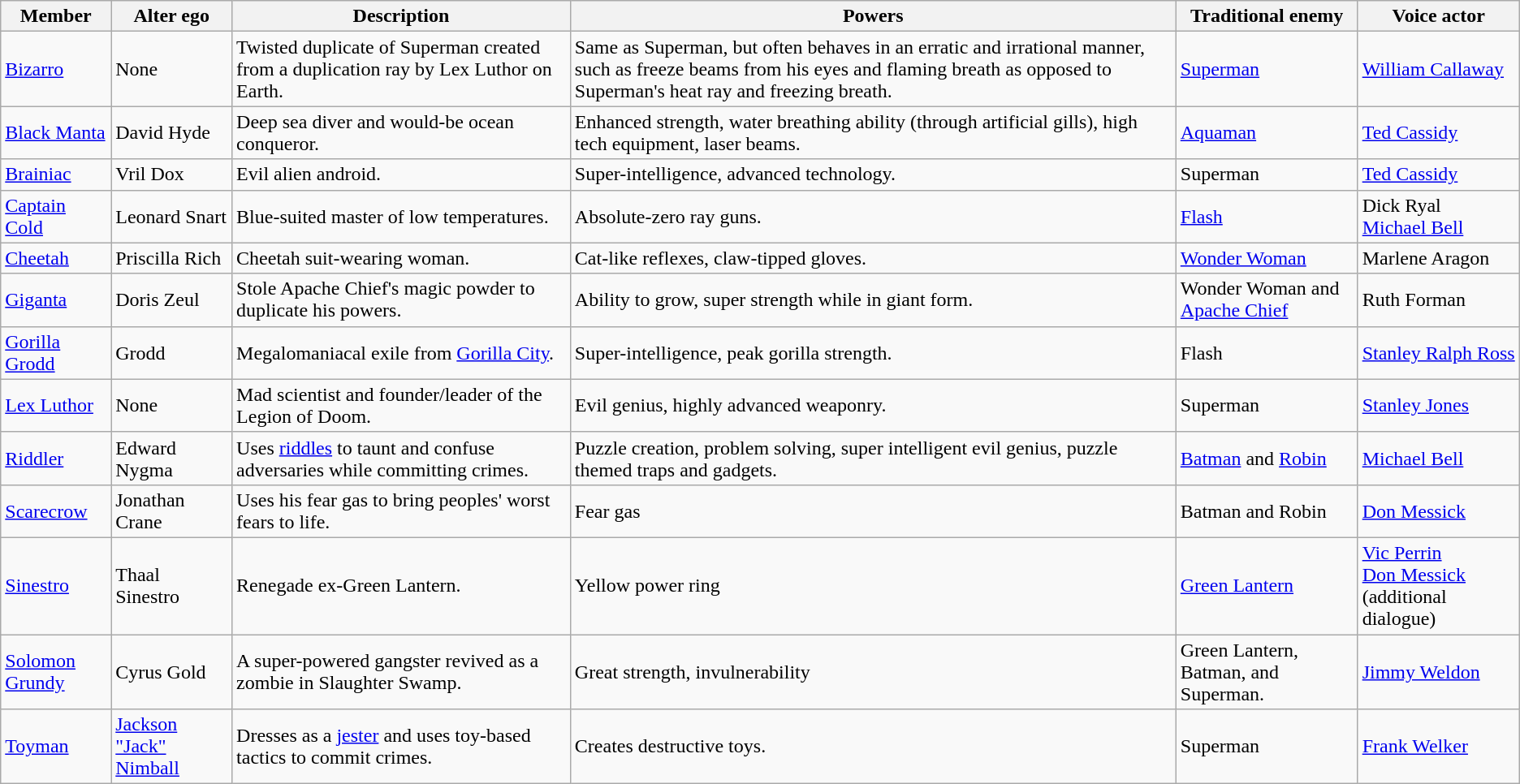<table class="wikitable">
<tr>
<th>Member</th>
<th>Alter ego</th>
<th>Description</th>
<th>Powers</th>
<th>Traditional enemy</th>
<th>Voice actor</th>
</tr>
<tr>
<td><a href='#'>Bizarro</a></td>
<td>None</td>
<td>Twisted duplicate of Superman created from a duplication ray by Lex Luthor on Earth.</td>
<td>Same as Superman, but often behaves in an erratic and irrational manner, such as freeze beams from his eyes and flaming breath as opposed to Superman's heat ray and freezing breath.</td>
<td><a href='#'>Superman</a></td>
<td><a href='#'>William Callaway</a></td>
</tr>
<tr>
<td><a href='#'>Black Manta</a></td>
<td>David Hyde</td>
<td>Deep sea diver and would-be ocean conqueror.</td>
<td>Enhanced strength, water breathing ability (through artificial gills), high tech equipment, laser beams.</td>
<td><a href='#'>Aquaman</a></td>
<td><a href='#'>Ted Cassidy</a></td>
</tr>
<tr>
<td><a href='#'>Brainiac</a></td>
<td>Vril Dox</td>
<td>Evil alien android.</td>
<td>Super-intelligence, advanced technology.</td>
<td>Superman</td>
<td><a href='#'>Ted Cassidy</a></td>
</tr>
<tr>
<td><a href='#'>Captain Cold</a></td>
<td>Leonard Snart</td>
<td>Blue-suited master of low temperatures.</td>
<td>Absolute-zero ray guns.</td>
<td><a href='#'>Flash</a></td>
<td>Dick Ryal<br><a href='#'>Michael Bell</a></td>
</tr>
<tr>
<td><a href='#'>Cheetah</a></td>
<td>Priscilla Rich</td>
<td>Cheetah suit-wearing woman.</td>
<td>Cat-like reflexes, claw-tipped gloves.</td>
<td><a href='#'>Wonder Woman</a></td>
<td>Marlene Aragon</td>
</tr>
<tr>
<td><a href='#'>Giganta</a></td>
<td>Doris Zeul</td>
<td>Stole Apache Chief's magic powder to duplicate his powers.</td>
<td>Ability to grow, super strength while in giant form.</td>
<td>Wonder Woman and <a href='#'>Apache Chief</a></td>
<td>Ruth Forman</td>
</tr>
<tr>
<td><a href='#'>Gorilla Grodd</a></td>
<td>Grodd</td>
<td>Megalomaniacal exile from <a href='#'>Gorilla City</a>.</td>
<td>Super-intelligence, peak gorilla strength.</td>
<td>Flash</td>
<td><a href='#'>Stanley Ralph Ross</a></td>
</tr>
<tr>
<td><a href='#'>Lex Luthor</a></td>
<td>None</td>
<td>Mad scientist and founder/leader of the Legion of Doom.</td>
<td>Evil genius, highly advanced weaponry.</td>
<td>Superman</td>
<td><a href='#'>Stanley Jones</a></td>
</tr>
<tr>
<td><a href='#'>Riddler</a></td>
<td>Edward Nygma</td>
<td>Uses <a href='#'>riddles</a> to taunt and confuse adversaries while committing crimes.</td>
<td>Puzzle creation, problem solving, super intelligent evil genius, puzzle themed traps and gadgets.</td>
<td><a href='#'>Batman</a> and <a href='#'>Robin</a></td>
<td><a href='#'>Michael Bell</a></td>
</tr>
<tr>
<td><a href='#'>Scarecrow</a></td>
<td>Jonathan Crane</td>
<td>Uses his fear gas to bring peoples' worst fears to life.</td>
<td>Fear gas</td>
<td>Batman and Robin</td>
<td><a href='#'>Don Messick</a></td>
</tr>
<tr>
<td><a href='#'>Sinestro</a></td>
<td>Thaal Sinestro</td>
<td>Renegade ex-Green Lantern.</td>
<td>Yellow power ring</td>
<td><a href='#'>Green Lantern</a></td>
<td><a href='#'>Vic Perrin</a><br><a href='#'>Don Messick</a> (additional dialogue)</td>
</tr>
<tr>
<td><a href='#'>Solomon Grundy</a></td>
<td>Cyrus Gold</td>
<td>A super-powered gangster revived as a zombie in Slaughter Swamp.</td>
<td>Great strength, invulnerability</td>
<td>Green Lantern, Batman, and Superman.</td>
<td><a href='#'>Jimmy Weldon</a></td>
</tr>
<tr>
<td><a href='#'>Toyman</a></td>
<td><a href='#'>Jackson "Jack" Nimball</a></td>
<td>Dresses as a <a href='#'>jester</a> and uses toy-based tactics to commit crimes.</td>
<td>Creates destructive toys.</td>
<td>Superman</td>
<td><a href='#'>Frank Welker</a></td>
</tr>
</table>
